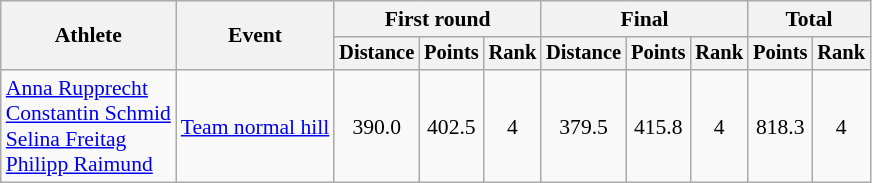<table class="wikitable" style="font-size:90%">
<tr>
<th rowspan=2>Athlete</th>
<th rowspan=2>Event</th>
<th colspan=3>First round</th>
<th colspan=3>Final</th>
<th colspan=2>Total</th>
</tr>
<tr style="font-size:95%">
<th>Distance</th>
<th>Points</th>
<th>Rank</th>
<th>Distance</th>
<th>Points</th>
<th>Rank</th>
<th>Points</th>
<th>Rank</th>
</tr>
<tr align=center>
<td align=left><a href='#'>Anna Rupprecht</a><br><a href='#'>Constantin Schmid</a><br><a href='#'>Selina Freitag</a><br><a href='#'>Philipp Raimund</a></td>
<td align=left><a href='#'>Team normal hill</a></td>
<td>390.0</td>
<td>402.5</td>
<td>4</td>
<td>379.5</td>
<td>415.8</td>
<td>4</td>
<td>818.3</td>
<td>4</td>
</tr>
</table>
